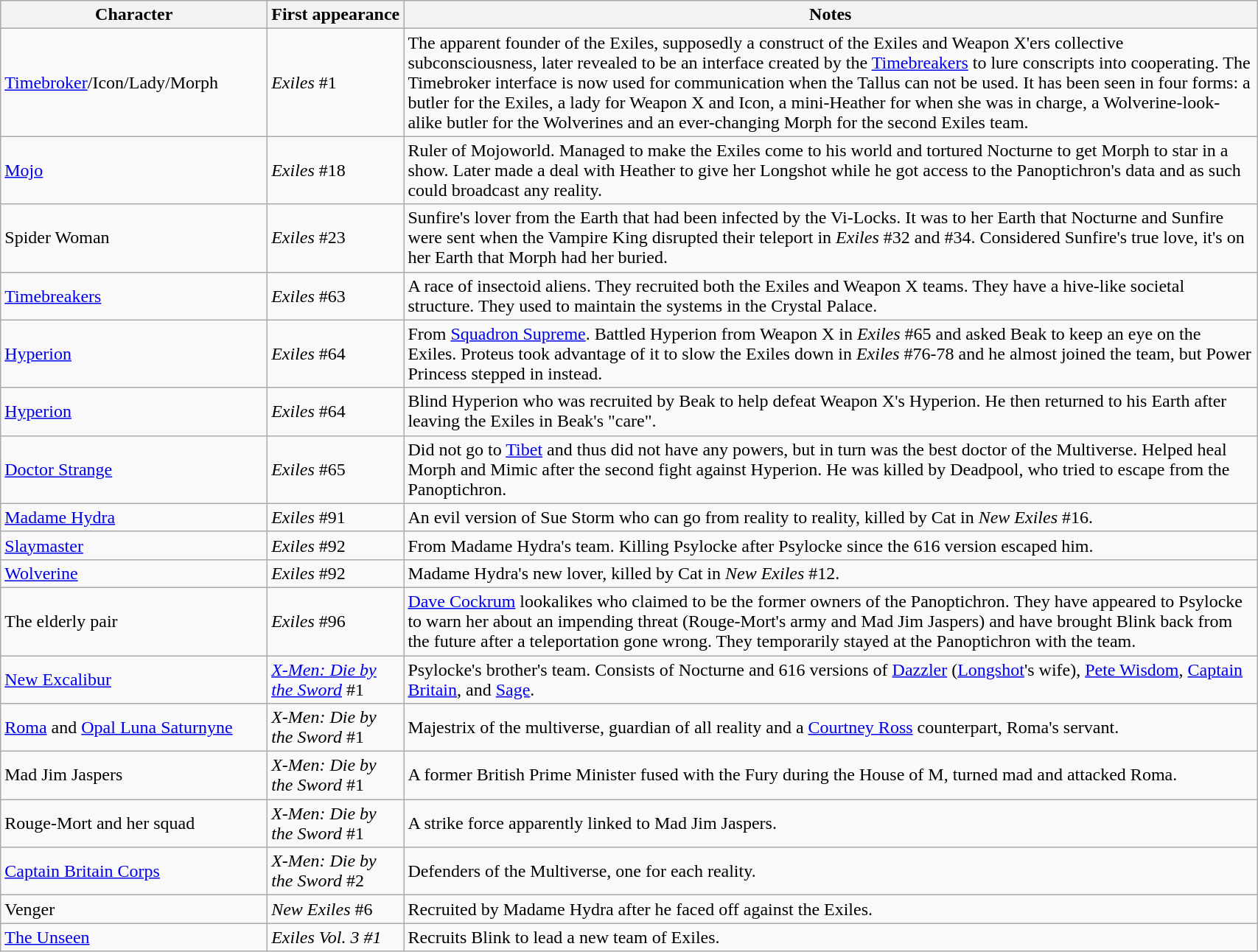<table class="wikitable" width=90%>
<tr>
<th width=10%>Character</th>
<th width=8%>First appearance</th>
<th width=50%>Notes</th>
</tr>
<tr>
<td><a href='#'>Timebroker</a>/Icon/Lady/Morph</td>
<td><em>Exiles</em> #1</td>
<td>The apparent founder of the Exiles, supposedly a construct of the Exiles and Weapon X'ers collective subconsciousness, later revealed to be an interface created by the <a href='#'>Timebreakers</a> to lure conscripts into cooperating. The Timebroker interface is now used for communication when the Tallus can not be used. It has been seen in four forms: a butler for the Exiles, a lady for Weapon X and Icon, a mini-Heather for when she was in charge, a Wolverine-look-alike butler for the Wolverines and an ever-changing Morph for the second Exiles team.</td>
</tr>
<tr>
<td><a href='#'>Mojo</a></td>
<td><em>Exiles</em> #18</td>
<td>Ruler of Mojoworld. Managed to make the Exiles come to his world and tortured Nocturne to get Morph to star in a show. Later made a deal with Heather to give her Longshot while he got access to the Panoptichron's data and as such could broadcast any reality.</td>
</tr>
<tr>
<td>Spider Woman</td>
<td><em>Exiles</em> #23</td>
<td>Sunfire's lover from the Earth that had been infected by the Vi-Locks. It was to her Earth that Nocturne and Sunfire were sent when the Vampire King disrupted their teleport in <em>Exiles</em> #32 and #34. Considered Sunfire's true love, it's on her Earth that Morph had her buried.</td>
</tr>
<tr>
<td><a href='#'>Timebreakers</a></td>
<td><em>Exiles</em> #63</td>
<td>A race of insectoid aliens. They recruited both the Exiles and Weapon X teams. They have a hive-like societal structure. They used to maintain the systems in the Crystal Palace.</td>
</tr>
<tr>
<td><a href='#'>Hyperion</a></td>
<td><em>Exiles</em> #64</td>
<td>From <a href='#'>Squadron Supreme</a>. Battled Hyperion from Weapon X in <em>Exiles</em> #65 and asked Beak to keep an eye on the Exiles. Proteus took advantage of it to slow the Exiles down in <em>Exiles</em> #76-78 and he almost joined the team, but Power Princess stepped in instead.</td>
</tr>
<tr>
<td><a href='#'>Hyperion</a></td>
<td><em>Exiles</em> #64</td>
<td>Blind Hyperion who was recruited by Beak to help defeat Weapon X's Hyperion. He then returned to his Earth after leaving the Exiles in Beak's "care".</td>
</tr>
<tr>
<td><a href='#'>Doctor Strange</a></td>
<td><em>Exiles</em> #65</td>
<td>Did not go to <a href='#'>Tibet</a> and thus did not have any powers, but in turn was the best doctor of the Multiverse. Helped heal Morph and Mimic after the second fight against Hyperion. He was killed by Deadpool, who tried to escape from the Panoptichron.</td>
</tr>
<tr>
<td><a href='#'>Madame Hydra</a></td>
<td><em>Exiles</em> #91</td>
<td>An evil version of Sue Storm who can go from reality to reality, killed by Cat in <em>New Exiles</em> #16.</td>
</tr>
<tr>
<td><a href='#'>Slaymaster</a></td>
<td><em>Exiles</em> #92</td>
<td>From Madame Hydra's team. Killing Psylocke after Psylocke since the 616 version escaped him.</td>
</tr>
<tr>
<td><a href='#'>Wolverine</a></td>
<td><em>Exiles</em> #92</td>
<td>Madame Hydra's new lover, killed by Cat in <em>New Exiles</em> #12.</td>
</tr>
<tr>
<td>The elderly pair</td>
<td><em>Exiles</em> #96</td>
<td><a href='#'>Dave Cockrum</a> lookalikes who claimed to be the former owners of the Panoptichron. They have appeared to Psylocke to warn her about an impending threat (Rouge-Mort's army and Mad Jim Jaspers) and have brought Blink back from the future after a teleportation gone wrong. They temporarily stayed at the Panoptichron with the team.</td>
</tr>
<tr>
<td><a href='#'>New Excalibur</a></td>
<td><em><a href='#'>X-Men: Die by the Sword</a></em> #1</td>
<td>Psylocke's brother's team. Consists of Nocturne and 616 versions of <a href='#'>Dazzler</a> (<a href='#'>Longshot</a>'s wife), <a href='#'>Pete Wisdom</a>, <a href='#'>Captain Britain</a>, and <a href='#'>Sage</a>.</td>
</tr>
<tr>
<td><a href='#'>Roma</a> and <a href='#'>Opal Luna Saturnyne</a></td>
<td><em>X-Men: Die by the Sword</em> #1</td>
<td>Majestrix of the multiverse, guardian of all reality and a <a href='#'>Courtney Ross</a> counterpart, Roma's servant.</td>
</tr>
<tr>
<td>Mad Jim Jaspers</td>
<td><em>X-Men: Die by the Sword</em> #1</td>
<td>A former British Prime Minister fused with the Fury during the House of M, turned mad and attacked Roma.</td>
</tr>
<tr>
<td>Rouge-Mort and her squad</td>
<td><em>X-Men: Die by the Sword</em> #1</td>
<td>A strike force apparently linked to Mad Jim Jaspers.</td>
</tr>
<tr>
<td><a href='#'>Captain Britain Corps</a></td>
<td><em>X-Men: Die by the Sword</em> #2</td>
<td>Defenders of the Multiverse, one for each reality.</td>
</tr>
<tr>
<td>Venger</td>
<td><em>New Exiles</em> #6</td>
<td>Recruited by Madame Hydra after he faced off against the Exiles.</td>
</tr>
<tr>
<td><a href='#'>The Unseen</a></td>
<td><em>Exiles Vol. 3 #1</em></td>
<td>Recruits Blink to lead a new team of Exiles.</td>
</tr>
</table>
